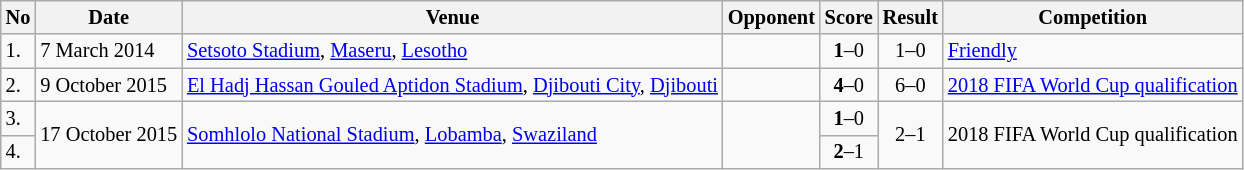<table class="wikitable" style="font-size:85%;">
<tr>
<th>No</th>
<th>Date</th>
<th>Venue</th>
<th>Opponent</th>
<th>Score</th>
<th>Result</th>
<th>Competition</th>
</tr>
<tr>
<td>1.</td>
<td>7 March 2014</td>
<td><a href='#'>Setsoto Stadium</a>, <a href='#'>Maseru</a>, <a href='#'>Lesotho</a></td>
<td></td>
<td align=center><strong>1</strong>–0</td>
<td align=center>1–0</td>
<td><a href='#'>Friendly</a></td>
</tr>
<tr>
<td>2.</td>
<td>9 October 2015</td>
<td><a href='#'>El Hadj Hassan Gouled Aptidon Stadium</a>, <a href='#'>Djibouti City</a>, <a href='#'>Djibouti</a></td>
<td></td>
<td align=center><strong>4</strong>–0</td>
<td align=center>6–0</td>
<td><a href='#'>2018 FIFA World Cup qualification</a></td>
</tr>
<tr>
<td>3.</td>
<td rowspan="2">17 October 2015</td>
<td rowspan="2"><a href='#'>Somhlolo National Stadium</a>, <a href='#'>Lobamba</a>, <a href='#'>Swaziland</a></td>
<td rowspan="2"></td>
<td align=center><strong>1</strong>–0</td>
<td rowspan="2" style="text-align:center">2–1</td>
<td rowspan="2">2018 FIFA World Cup qualification</td>
</tr>
<tr>
<td>4.</td>
<td align=center><strong>2</strong>–1</td>
</tr>
</table>
